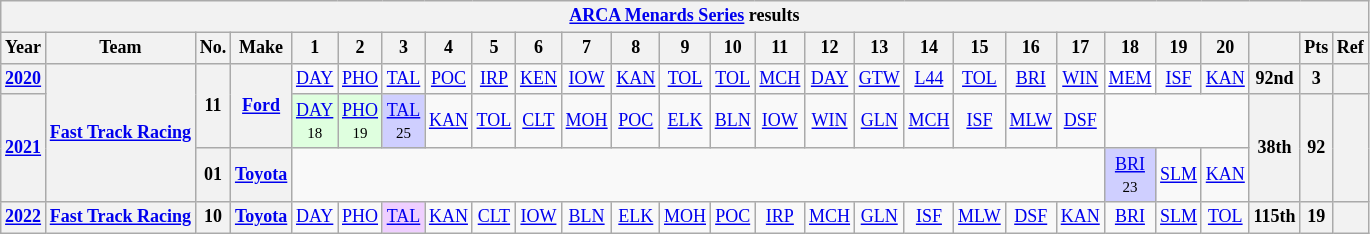<table class="wikitable" style="text-align:center; font-size:75%">
<tr>
<th colspan=27><a href='#'>ARCA Menards Series</a> results</th>
</tr>
<tr>
<th>Year</th>
<th>Team</th>
<th>No.</th>
<th>Make</th>
<th>1</th>
<th>2</th>
<th>3</th>
<th>4</th>
<th>5</th>
<th>6</th>
<th>7</th>
<th>8</th>
<th>9</th>
<th>10</th>
<th>11</th>
<th>12</th>
<th>13</th>
<th>14</th>
<th>15</th>
<th>16</th>
<th>17</th>
<th>18</th>
<th>19</th>
<th>20</th>
<th></th>
<th>Pts</th>
<th>Ref</th>
</tr>
<tr>
<th><a href='#'>2020</a></th>
<th rowspan=3><a href='#'>Fast Track Racing</a></th>
<th rowspan=2>11</th>
<th rowspan=2><a href='#'>Ford</a></th>
<td><a href='#'>DAY</a></td>
<td><a href='#'>PHO</a></td>
<td><a href='#'>TAL</a></td>
<td><a href='#'>POC</a></td>
<td><a href='#'>IRP</a></td>
<td><a href='#'>KEN</a></td>
<td><a href='#'>IOW</a></td>
<td><a href='#'>KAN</a></td>
<td><a href='#'>TOL</a></td>
<td><a href='#'>TOL</a></td>
<td><a href='#'>MCH</a></td>
<td><a href='#'>DAY</a></td>
<td><a href='#'>GTW</a></td>
<td><a href='#'>L44</a></td>
<td><a href='#'>TOL</a></td>
<td><a href='#'>BRI</a></td>
<td><a href='#'>WIN</a></td>
<td style="background:#FFFFFF;"><a href='#'>MEM</a><br></td>
<td><a href='#'>ISF</a></td>
<td><a href='#'>KAN</a></td>
<th>92nd</th>
<th>3</th>
<th></th>
</tr>
<tr>
<th rowspan=2><a href='#'>2021</a></th>
<td style="background:#DFFFDF;"><a href='#'>DAY</a><br><small>18</small></td>
<td style="background:#DFFFDF;"><a href='#'>PHO</a><br><small>19</small></td>
<td style="background:#CFCFFF;"><a href='#'>TAL</a><br><small>25</small></td>
<td><a href='#'>KAN</a></td>
<td><a href='#'>TOL</a></td>
<td><a href='#'>CLT</a></td>
<td><a href='#'>MOH</a></td>
<td><a href='#'>POC</a></td>
<td><a href='#'>ELK</a></td>
<td><a href='#'>BLN</a></td>
<td><a href='#'>IOW</a></td>
<td><a href='#'>WIN</a></td>
<td><a href='#'>GLN</a></td>
<td><a href='#'>MCH</a></td>
<td><a href='#'>ISF</a></td>
<td><a href='#'>MLW</a></td>
<td><a href='#'>DSF</a></td>
<td colspan=3></td>
<th rowspan=2>38th</th>
<th rowspan=2>92</th>
<th rowspan=2></th>
</tr>
<tr>
<th>01</th>
<th><a href='#'>Toyota</a></th>
<td colspan=17></td>
<td style="background:#CFCFFF;"><a href='#'>BRI</a><br><small>23</small></td>
<td><a href='#'>SLM</a></td>
<td><a href='#'>KAN</a></td>
</tr>
<tr>
<th><a href='#'>2022</a></th>
<th><a href='#'>Fast Track Racing</a></th>
<th>10</th>
<th><a href='#'>Toyota</a></th>
<td><a href='#'>DAY</a></td>
<td><a href='#'>PHO</a></td>
<td style="background:#EFCFFF;"><a href='#'>TAL</a><br></td>
<td><a href='#'>KAN</a></td>
<td><a href='#'>CLT</a></td>
<td><a href='#'>IOW</a></td>
<td><a href='#'>BLN</a></td>
<td><a href='#'>ELK</a></td>
<td><a href='#'>MOH</a></td>
<td><a href='#'>POC</a></td>
<td><a href='#'>IRP</a></td>
<td><a href='#'>MCH</a></td>
<td><a href='#'>GLN</a></td>
<td><a href='#'>ISF</a></td>
<td><a href='#'>MLW</a></td>
<td><a href='#'>DSF</a></td>
<td><a href='#'>KAN</a></td>
<td><a href='#'>BRI</a></td>
<td><a href='#'>SLM</a></td>
<td><a href='#'>TOL</a></td>
<th>115th</th>
<th>19</th>
<th></th>
</tr>
</table>
